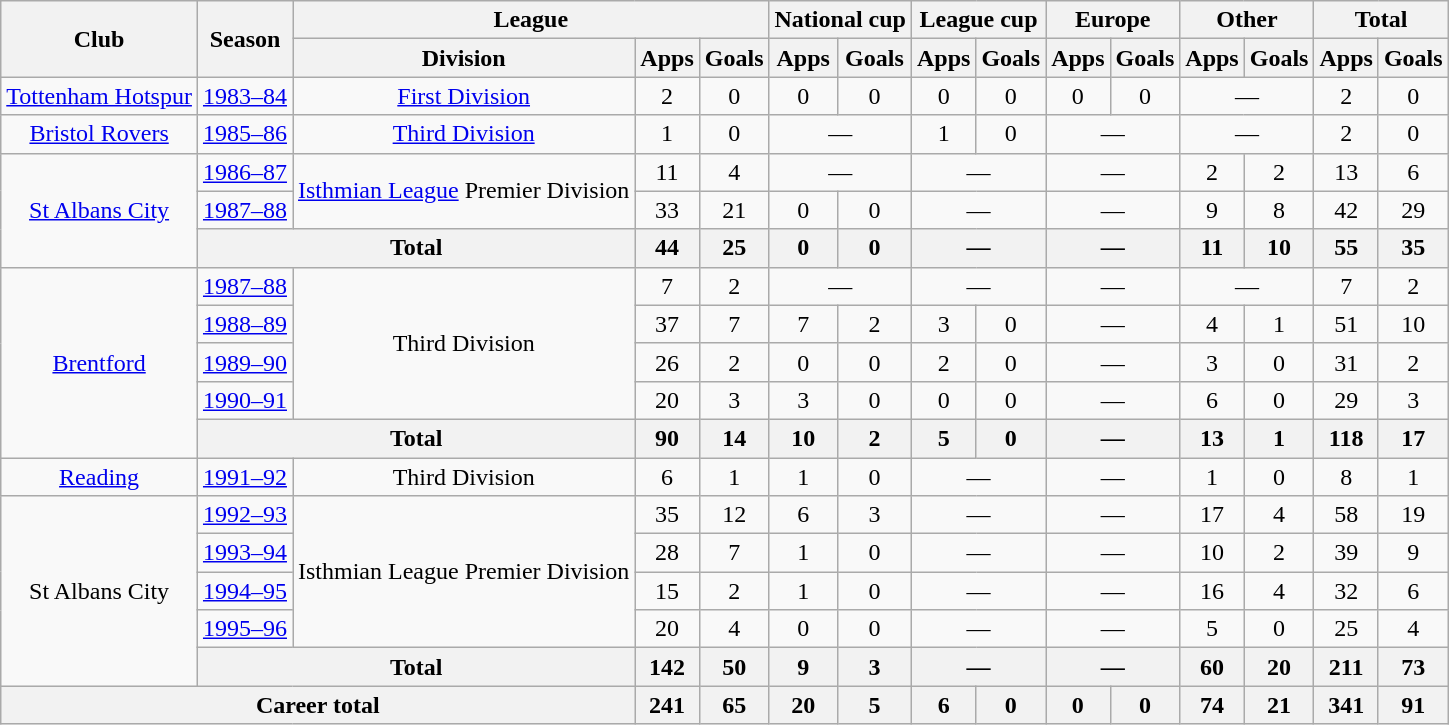<table class="wikitable" style="text-align: center;">
<tr>
<th rowspan="2">Club</th>
<th rowspan="2">Season</th>
<th colspan="3">League</th>
<th colspan="2">National cup</th>
<th colspan="2">League cup</th>
<th colspan="2">Europe</th>
<th colspan="2">Other</th>
<th colspan="2">Total</th>
</tr>
<tr>
<th>Division</th>
<th>Apps</th>
<th>Goals</th>
<th>Apps</th>
<th>Goals</th>
<th>Apps</th>
<th>Goals</th>
<th>Apps</th>
<th>Goals</th>
<th>Apps</th>
<th>Goals</th>
<th>Apps</th>
<th>Goals</th>
</tr>
<tr>
<td><a href='#'>Tottenham Hotspur</a></td>
<td><a href='#'>1983–84</a></td>
<td><a href='#'>First Division</a></td>
<td>2</td>
<td>0</td>
<td>0</td>
<td>0</td>
<td>0</td>
<td>0</td>
<td>0</td>
<td>0</td>
<td colspan="2">—</td>
<td>2</td>
<td>0</td>
</tr>
<tr>
<td><a href='#'>Bristol Rovers</a></td>
<td><a href='#'>1985–86</a></td>
<td><a href='#'>Third Division</a></td>
<td>1</td>
<td>0</td>
<td colspan="2">—</td>
<td>1</td>
<td>0</td>
<td colspan="2">—</td>
<td colspan="2">—</td>
<td>2</td>
<td>0</td>
</tr>
<tr>
<td rowspan="3"><a href='#'>St Albans City</a></td>
<td><a href='#'>1986–87</a></td>
<td rowspan="2"><a href='#'>Isthmian League</a> Premier Division</td>
<td>11</td>
<td>4</td>
<td colspan="2">—</td>
<td colspan="2">—</td>
<td colspan="2">—</td>
<td>2</td>
<td>2</td>
<td>13</td>
<td>6</td>
</tr>
<tr>
<td><a href='#'>1987–88</a></td>
<td>33</td>
<td>21</td>
<td>0</td>
<td>0</td>
<td colspan="2">—</td>
<td colspan="2">—</td>
<td>9</td>
<td>8</td>
<td>42</td>
<td>29</td>
</tr>
<tr>
<th colspan="2">Total</th>
<th>44</th>
<th>25</th>
<th>0</th>
<th>0</th>
<th colspan="2">—</th>
<th colspan="2">—</th>
<th>11</th>
<th>10</th>
<th>55</th>
<th>35</th>
</tr>
<tr>
<td rowspan="5"><a href='#'>Brentford</a></td>
<td><a href='#'>1987–88</a></td>
<td rowspan="4">Third Division</td>
<td>7</td>
<td>2</td>
<td colspan="2">—</td>
<td colspan="2">—</td>
<td colspan="2">—</td>
<td colspan="2">—</td>
<td>7</td>
<td>2</td>
</tr>
<tr>
<td><a href='#'>1988–89</a></td>
<td>37</td>
<td>7</td>
<td>7</td>
<td>2</td>
<td>3</td>
<td>0</td>
<td colspan="2">—</td>
<td>4</td>
<td>1</td>
<td>51</td>
<td>10</td>
</tr>
<tr>
<td><a href='#'>1989–90</a></td>
<td>26</td>
<td>2</td>
<td>0</td>
<td>0</td>
<td>2</td>
<td>0</td>
<td colspan="2">—</td>
<td>3</td>
<td>0</td>
<td>31</td>
<td>2</td>
</tr>
<tr>
<td><a href='#'>1990–91</a></td>
<td>20</td>
<td>3</td>
<td>3</td>
<td>0</td>
<td>0</td>
<td>0</td>
<td colspan="2">—</td>
<td>6</td>
<td>0</td>
<td>29</td>
<td>3</td>
</tr>
<tr>
<th colspan="2">Total</th>
<th>90</th>
<th>14</th>
<th>10</th>
<th>2</th>
<th>5</th>
<th>0</th>
<th colspan="2">—</th>
<th>13</th>
<th>1</th>
<th>118</th>
<th>17</th>
</tr>
<tr>
<td><a href='#'>Reading</a></td>
<td><a href='#'>1991–92</a></td>
<td>Third Division</td>
<td>6</td>
<td>1</td>
<td>1</td>
<td>0</td>
<td colspan="2">—</td>
<td colspan="2">—</td>
<td>1</td>
<td>0</td>
<td>8</td>
<td>1</td>
</tr>
<tr>
<td rowspan="5">St Albans City</td>
<td><a href='#'>1992–93</a></td>
<td rowspan="4">Isthmian League Premier Division</td>
<td>35</td>
<td>12</td>
<td>6</td>
<td>3</td>
<td colspan="2">—</td>
<td colspan="2">—</td>
<td>17</td>
<td>4</td>
<td>58</td>
<td>19</td>
</tr>
<tr>
<td><a href='#'>1993–94</a></td>
<td>28</td>
<td>7</td>
<td>1</td>
<td>0</td>
<td colspan="2">—</td>
<td colspan="2">—</td>
<td>10</td>
<td>2</td>
<td>39</td>
<td>9</td>
</tr>
<tr>
<td><a href='#'>1994–95</a></td>
<td>15</td>
<td>2</td>
<td>1</td>
<td>0</td>
<td colspan="2">—</td>
<td colspan="2">—</td>
<td>16</td>
<td>4</td>
<td>32</td>
<td>6</td>
</tr>
<tr>
<td><a href='#'>1995–96</a></td>
<td>20</td>
<td>4</td>
<td>0</td>
<td>0</td>
<td colspan="2">—</td>
<td colspan="2">—</td>
<td>5</td>
<td>0</td>
<td>25</td>
<td>4</td>
</tr>
<tr>
<th colspan="2">Total</th>
<th>142</th>
<th>50</th>
<th>9</th>
<th>3</th>
<th colspan="2">—</th>
<th colspan="2">—</th>
<th>60</th>
<th>20</th>
<th>211</th>
<th>73</th>
</tr>
<tr>
<th colspan="3">Career total</th>
<th>241</th>
<th>65</th>
<th>20</th>
<th>5</th>
<th>6</th>
<th>0</th>
<th>0</th>
<th>0</th>
<th>74</th>
<th>21</th>
<th>341</th>
<th>91</th>
</tr>
</table>
